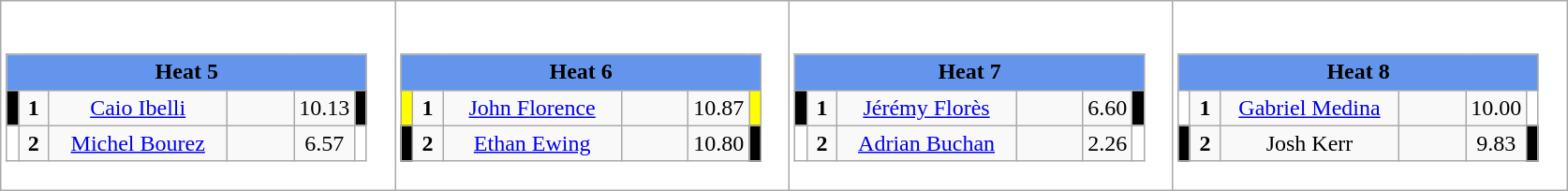<table class="wikitable" style="background:#fff;">
<tr>
<td><div><br><table class="wikitable">
<tr>
<td colspan="6"  style="text-align:center; background:#6495ed;"><strong>Heat 5</strong></td>
</tr>
<tr>
<td style="width:01px; background: #000;"></td>
<td style="width:14px; text-align:center;"><strong>1</strong></td>
<td style="width:120px; text-align:center;"><a href='#'>Caio Ibelli</a></td>
<td style="width:40px; text-align:center;"></td>
<td style="width:20px; text-align:center;">10.13</td>
<td style="width:01px; background: #000;"></td>
</tr>
<tr>
<td style="width:01px; background: #fff;"></td>
<td style="width:14px; text-align:center;"><strong>2</strong></td>
<td style="width:120px; text-align:center;"><a href='#'>Michel Bourez</a></td>
<td style="width:40px; text-align:center;"></td>
<td style="width:20px; text-align:center;">6.57</td>
<td style="width:01px; background: #fff;"></td>
</tr>
</table>
</div></td>
<td><div><br><table class="wikitable">
<tr>
<td colspan="6"  style="text-align:center; background:#6495ed;"><strong>Heat 6</strong></td>
</tr>
<tr>
<td style="width:01px; background: #ff0;"></td>
<td style="width:14px; text-align:center;"><strong>1</strong></td>
<td style="width:120px; text-align:center;"><a href='#'>John Florence</a></td>
<td style="width:40px; text-align:center;"></td>
<td style="width:20px; text-align:center;">10.87</td>
<td style="width:01px; background: #ff0;"></td>
</tr>
<tr>
<td style="width:01px; background: #000;"></td>
<td style="width:14px; text-align:center;"><strong>2</strong></td>
<td style="width:120px; text-align:center;"><a href='#'>Ethan Ewing</a></td>
<td style="width:40px; text-align:center;"></td>
<td style="width:20px; text-align:center;">10.80</td>
<td style="width:01px; background: #000;"></td>
</tr>
</table>
</div></td>
<td><div><br><table class="wikitable">
<tr>
<td colspan="6"  style="text-align:center; background:#6495ed;"><strong>Heat 7</strong></td>
</tr>
<tr>
<td style="width:01px; background: #000;"></td>
<td style="width:14px; text-align:center;"><strong>1</strong></td>
<td style="width:120px; text-align:center;"><a href='#'>Jérémy Florès</a></td>
<td style="width:40px; text-align:center;"></td>
<td style="width:20px; text-align:center;">6.60</td>
<td style="width:01px; background: #000;"></td>
</tr>
<tr>
<td style="width:01px; background: #fff;"></td>
<td style="width:14px; text-align:center;"><strong>2</strong></td>
<td style="width:120px; text-align:center;"><a href='#'>Adrian Buchan</a></td>
<td style="width:40px; text-align:center;"></td>
<td style="width:20px; text-align:center;">2.26</td>
<td style="width:01px; background: #fff;"></td>
</tr>
</table>
</div></td>
<td><div><br><table class="wikitable">
<tr>
<td colspan="6"  style="text-align:center; background:#6495ed;"><strong>Heat 8</strong></td>
</tr>
<tr>
<td style="width:01px; background: #fff;"></td>
<td style="width:14px; text-align:center;"><strong>1</strong></td>
<td style="width:120px; text-align:center;"><a href='#'>Gabriel Medina</a></td>
<td style="width:40px; text-align:center;"></td>
<td style="width:20px; text-align:center;">10.00</td>
<td style="width:01px; background: #fff;"></td>
</tr>
<tr>
<td style="width:01px; background: #000;"></td>
<td style="width:14px; text-align:center;"><strong>2</strong></td>
<td style="width:120px; text-align:center;">Josh Kerr</td>
<td style="width:40px; text-align:center;"></td>
<td style="width:20px; text-align:center;">9.83</td>
<td style="width:01px; background: #000;"></td>
</tr>
</table>
</div></td>
</tr>
</table>
